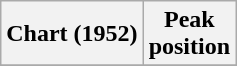<table class="wikitable">
<tr>
<th>Chart (1952)</th>
<th>Peak<br>position</th>
</tr>
<tr>
</tr>
</table>
